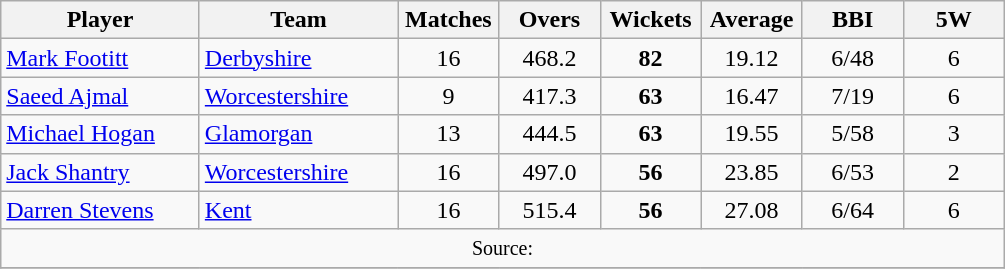<table class="wikitable" style="text-align:center;">
<tr>
<th width=125>Player</th>
<th width=125>Team</th>
<th width=60>Matches</th>
<th width=60>Overs</th>
<th width=60>Wickets</th>
<th width=60>Average</th>
<th width=60>BBI</th>
<th width=60>5W</th>
</tr>
<tr>
<td align="left"><a href='#'>Mark Footitt</a></td>
<td align="left"><a href='#'>Derbyshire</a></td>
<td>16</td>
<td>468.2</td>
<td><strong>82</strong></td>
<td>19.12</td>
<td>6/48</td>
<td>6</td>
</tr>
<tr>
<td align="left"><a href='#'>Saeed Ajmal</a></td>
<td align="left"><a href='#'>Worcestershire</a></td>
<td>9</td>
<td>417.3</td>
<td><strong>63</strong></td>
<td>16.47</td>
<td>7/19</td>
<td>6</td>
</tr>
<tr>
<td align="left"><a href='#'>Michael Hogan</a></td>
<td align="left"><a href='#'>Glamorgan</a></td>
<td>13</td>
<td>444.5</td>
<td><strong>63</strong></td>
<td>19.55</td>
<td>5/58</td>
<td>3</td>
</tr>
<tr>
<td align="left"><a href='#'>Jack Shantry</a></td>
<td align="left"><a href='#'>Worcestershire</a></td>
<td>16</td>
<td>497.0</td>
<td><strong>56</strong></td>
<td>23.85</td>
<td>6/53</td>
<td>2</td>
</tr>
<tr>
<td align="left"><a href='#'>Darren Stevens</a></td>
<td align="left"><a href='#'>Kent</a></td>
<td>16</td>
<td>515.4</td>
<td><strong>56</strong></td>
<td>27.08</td>
<td>6/64</td>
<td>6</td>
</tr>
<tr>
<td colspan=8><small>Source:</small></td>
</tr>
<tr>
</tr>
</table>
